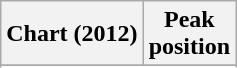<table class="wikitable plainrowheaders sortable">
<tr>
<th scope="col">Chart (2012)</th>
<th scope="col">Peak<br>position</th>
</tr>
<tr>
</tr>
<tr>
</tr>
<tr>
</tr>
<tr>
</tr>
<tr>
</tr>
<tr>
</tr>
<tr>
</tr>
<tr>
</tr>
</table>
